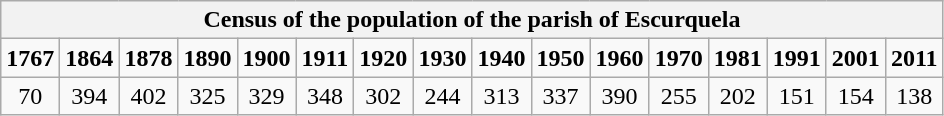<table class="wikitable">
<tr>
<th colspan="16">Census of the population of the parish of Escurquela</th>
</tr>
<tr>
<td align="center"><strong>1767</strong></td>
<td align="center"><strong>1864</strong></td>
<td align="center"><strong>1878</strong></td>
<td align="center"><strong>1890</strong></td>
<td align="center"><strong>1900</strong></td>
<td align="center"><strong>1911</strong></td>
<td align="center"><strong>1920</strong></td>
<td align="center"><strong>1930</strong></td>
<td align="center"><strong>1940</strong></td>
<td align="center"><strong>1950</strong></td>
<td align="center"><strong>1960</strong></td>
<td align="center"><strong>1970</strong></td>
<td align="center"><strong>1981</strong></td>
<td align="center"><strong>1991</strong></td>
<td align="center"><strong>2001</strong></td>
<td align="center"><strong>2011</strong></td>
</tr>
<tr>
<td align="center">70</td>
<td align="center">394</td>
<td align="center">402</td>
<td align="center">325</td>
<td align="center">329</td>
<td align="center">348</td>
<td align="center">302</td>
<td align="center">244</td>
<td align="center">313</td>
<td align="center">337</td>
<td align="center">390</td>
<td align="center">255</td>
<td align="center">202</td>
<td align="center">151</td>
<td align="center">154</td>
<td align="center">138</td>
</tr>
</table>
